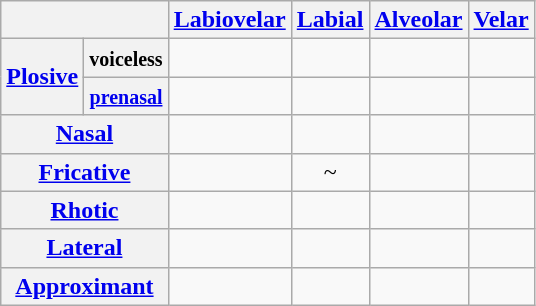<table class="wikitable" style="text-align:center;">
<tr>
<th colspan="2"></th>
<th><a href='#'>Labiovelar</a></th>
<th><a href='#'>Labial</a></th>
<th><a href='#'>Alveolar</a></th>
<th><a href='#'>Velar</a></th>
</tr>
<tr>
<th rowspan="2"><a href='#'>Plosive</a></th>
<th><small>voiceless</small></th>
<td> </td>
<td> </td>
<td> </td>
<td> </td>
</tr>
<tr>
<th><small><a href='#'>prenasal</a></small></th>
<td></td>
<td> </td>
<td> </td>
<td></td>
</tr>
<tr>
<th colspan="2"><a href='#'>Nasal</a></th>
<td> </td>
<td> </td>
<td> </td>
<td> </td>
</tr>
<tr>
<th colspan="2"><a href='#'>Fricative</a></th>
<td></td>
<td> ~  </td>
<td> </td>
<td> </td>
</tr>
<tr>
<th colspan="2"><a href='#'>Rhotic</a></th>
<td></td>
<td></td>
<td> </td>
<td></td>
</tr>
<tr>
<th colspan="2"><a href='#'>Lateral</a></th>
<td></td>
<td></td>
<td> </td>
<td></td>
</tr>
<tr>
<th colspan="2"><a href='#'>Approximant</a></th>
<td> </td>
<td></td>
<td></td>
<td></td>
</tr>
</table>
